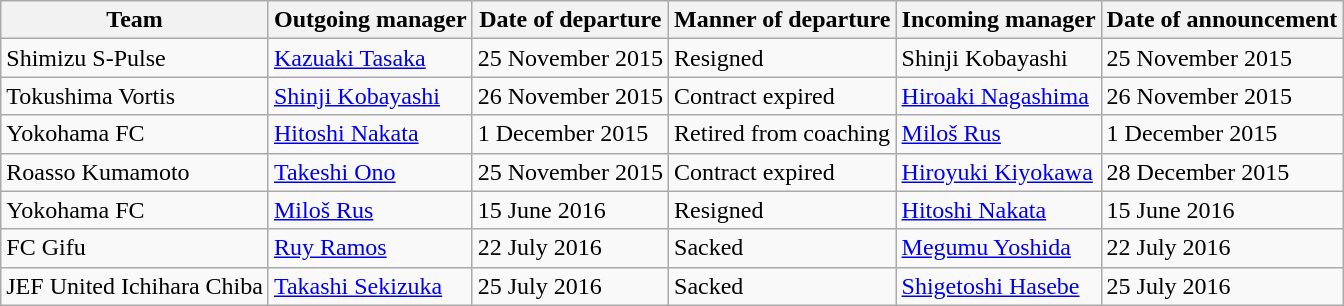<table class="wikitable sortable">
<tr>
<th>Team</th>
<th>Outgoing manager</th>
<th>Date of departure</th>
<th>Manner of departure</th>
<th>Incoming manager</th>
<th>Date of announcement</th>
</tr>
<tr>
<td>Shimizu S-Pulse</td>
<td> <a href='#'>Kazuaki Tasaka</a></td>
<td>25 November 2015</td>
<td>Resigned</td>
<td> Shinji Kobayashi</td>
<td>25 November 2015</td>
</tr>
<tr>
<td>Tokushima Vortis</td>
<td> <a href='#'>Shinji Kobayashi</a></td>
<td>26 November 2015</td>
<td>Contract expired</td>
<td> <a href='#'>Hiroaki Nagashima</a></td>
<td>26 November 2015</td>
</tr>
<tr>
<td>Yokohama FC</td>
<td> <a href='#'>Hitoshi Nakata</a></td>
<td>1 December 2015</td>
<td>Retired from coaching</td>
<td> <a href='#'>Miloš Rus</a></td>
<td>1 December 2015</td>
</tr>
<tr>
<td>Roasso Kumamoto</td>
<td> <a href='#'>Takeshi Ono</a></td>
<td>25 November 2015</td>
<td>Contract expired</td>
<td> <a href='#'>Hiroyuki Kiyokawa</a></td>
<td>28 December 2015</td>
</tr>
<tr>
<td>Yokohama FC</td>
<td> <a href='#'>Miloš Rus</a></td>
<td>15 June 2016</td>
<td>Resigned</td>
<td> <a href='#'>Hitoshi Nakata</a></td>
<td>15 June 2016</td>
</tr>
<tr>
<td>FC Gifu</td>
<td> <a href='#'>Ruy Ramos</a></td>
<td>22 July 2016</td>
<td>Sacked</td>
<td> <a href='#'>Megumu Yoshida</a></td>
<td>22 July 2016</td>
</tr>
<tr>
<td>JEF United Ichihara Chiba</td>
<td> <a href='#'>Takashi Sekizuka</a></td>
<td>25 July 2016</td>
<td>Sacked</td>
<td> <a href='#'>Shigetoshi Hasebe</a></td>
<td>25 July 2016</td>
</tr>
</table>
